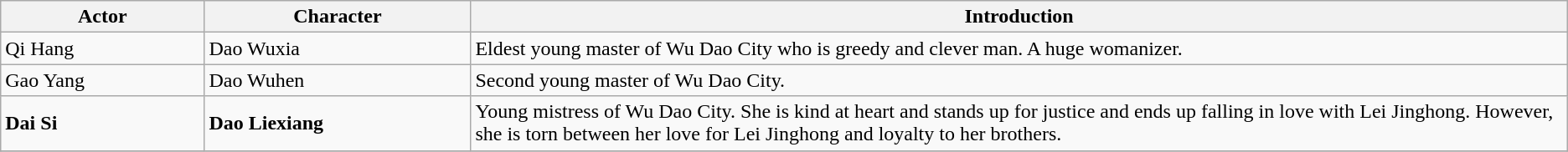<table class="wikitable">
<tr>
<th style="width:13%">Actor</th>
<th style="width:17%">Character</th>
<th>Introduction</th>
</tr>
<tr>
<td>Qi Hang</td>
<td>Dao Wuxia</td>
<td>Eldest young master of Wu Dao City who is greedy and clever man. A huge womanizer.</td>
</tr>
<tr>
<td>Gao Yang</td>
<td>Dao Wuhen</td>
<td>Second young master of Wu Dao City.</td>
</tr>
<tr>
<td><strong>Dai Si</strong></td>
<td><strong>Dao Liexiang</strong></td>
<td>Young mistress of Wu Dao City. She is kind at heart and stands up for justice and ends up falling in love with Lei Jinghong. However, she is torn between her love for Lei Jinghong and loyalty to her brothers.</td>
</tr>
<tr>
</tr>
</table>
